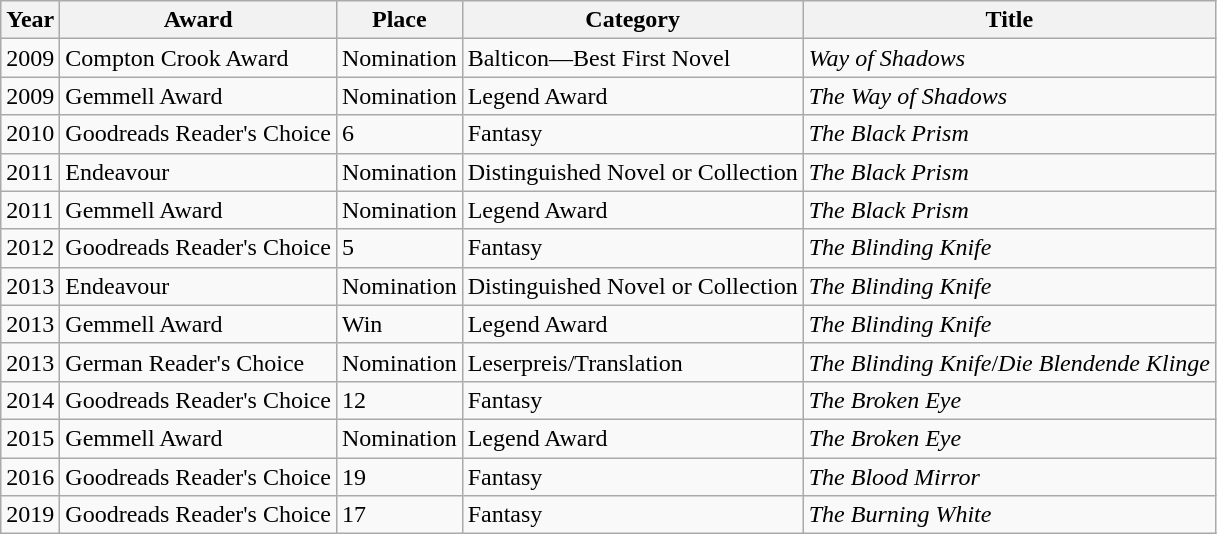<table class="wikitable">
<tr>
<th>Year</th>
<th>Award</th>
<th>Place</th>
<th>Category</th>
<th>Title</th>
</tr>
<tr>
<td>2009</td>
<td>Compton Crook Award</td>
<td>Nomination</td>
<td>Balticon—Best First Novel</td>
<td><em>Way of Shadows</em></td>
</tr>
<tr>
<td>2009</td>
<td>Gemmell Award</td>
<td>Nomination</td>
<td>Legend Award</td>
<td><em>The Way of Shadows</em></td>
</tr>
<tr>
<td>2010</td>
<td>Goodreads Reader's Choice</td>
<td>6</td>
<td>Fantasy</td>
<td><em>The Black Prism</em></td>
</tr>
<tr>
<td>2011</td>
<td>Endeavour</td>
<td>Nomination</td>
<td>Distinguished Novel or Collection</td>
<td><em>The Black Prism</em></td>
</tr>
<tr>
<td>2011</td>
<td>Gemmell Award</td>
<td>Nomination</td>
<td>Legend Award</td>
<td><em>The Black Prism</em></td>
</tr>
<tr>
<td>2012</td>
<td>Goodreads Reader's Choice</td>
<td>5</td>
<td>Fantasy</td>
<td><em>The Blinding Knife</em></td>
</tr>
<tr>
<td>2013</td>
<td>Endeavour</td>
<td>Nomination</td>
<td>Distinguished Novel or Collection</td>
<td><em>The Blinding Knife</em></td>
</tr>
<tr>
<td>2013</td>
<td>Gemmell Award</td>
<td>Win</td>
<td>Legend Award</td>
<td><em>The Blinding Knife</em></td>
</tr>
<tr>
<td>2013</td>
<td>German Reader's Choice</td>
<td>Nomination</td>
<td>Leserpreis/Translation</td>
<td><em>The Blinding Knife</em>/<em>Die Blendende Klinge</em></td>
</tr>
<tr>
<td>2014</td>
<td>Goodreads Reader's Choice</td>
<td>12</td>
<td>Fantasy</td>
<td><em>The Broken Eye</em></td>
</tr>
<tr>
<td>2015</td>
<td>Gemmell Award</td>
<td>Nomination</td>
<td>Legend Award</td>
<td><em>The Broken Eye</em></td>
</tr>
<tr>
<td>2016</td>
<td>Goodreads Reader's Choice</td>
<td>19</td>
<td>Fantasy</td>
<td><em>The Blood Mirror</em></td>
</tr>
<tr>
<td>2019</td>
<td>Goodreads Reader's Choice</td>
<td>17</td>
<td>Fantasy</td>
<td><em>The Burning White</em></td>
</tr>
</table>
